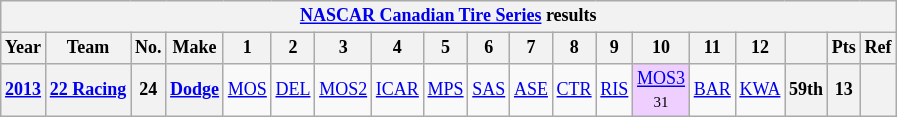<table class="wikitable" style="text-align:center; font-size:75%">
<tr>
<th colspan=45><a href='#'>NASCAR Canadian Tire Series</a> results</th>
</tr>
<tr>
<th>Year</th>
<th>Team</th>
<th>No.</th>
<th>Make</th>
<th>1</th>
<th>2</th>
<th>3</th>
<th>4</th>
<th>5</th>
<th>6</th>
<th>7</th>
<th>8</th>
<th>9</th>
<th>10</th>
<th>11</th>
<th>12</th>
<th></th>
<th>Pts</th>
<th>Ref</th>
</tr>
<tr>
<th><a href='#'>2013</a></th>
<th><a href='#'>22 Racing</a></th>
<th>24</th>
<th><a href='#'>Dodge</a></th>
<td><a href='#'>MOS</a></td>
<td><a href='#'>DEL</a></td>
<td><a href='#'>MOS2</a></td>
<td><a href='#'>ICAR</a></td>
<td><a href='#'>MPS</a></td>
<td><a href='#'>SAS</a></td>
<td><a href='#'>ASE</a></td>
<td><a href='#'>CTR</a></td>
<td><a href='#'>RIS</a></td>
<td style="background:#EFCFFF;"><a href='#'>MOS3</a><br><small>31</small></td>
<td><a href='#'>BAR</a></td>
<td><a href='#'>KWA</a></td>
<th>59th</th>
<th>13</th>
<th></th>
</tr>
</table>
